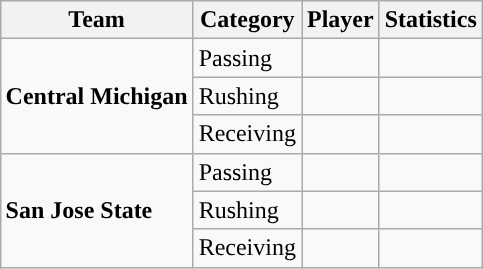<table class="wikitable" style="float: right;">
<tr>
<th>Team</th>
<th>Category</th>
<th>Player</th>
<th>Statistics</th>
</tr>
<tr>
<td rowspan=3><strong>Central Michigan</strong></td>
<td>Passing</td>
<td></td>
<td></td>
</tr>
<tr>
<td>Rushing</td>
<td></td>
<td></td>
</tr>
<tr>
<td>Receiving</td>
<td></td>
<td></td>
</tr>
<tr>
<td rowspan=3><strong>San Jose State</strong></td>
<td>Passing</td>
<td></td>
<td></td>
</tr>
<tr>
<td>Rushing</td>
<td></td>
<td></td>
</tr>
<tr>
<td>Receiving</td>
<td></td>
<td></td>
</tr>
</table>
